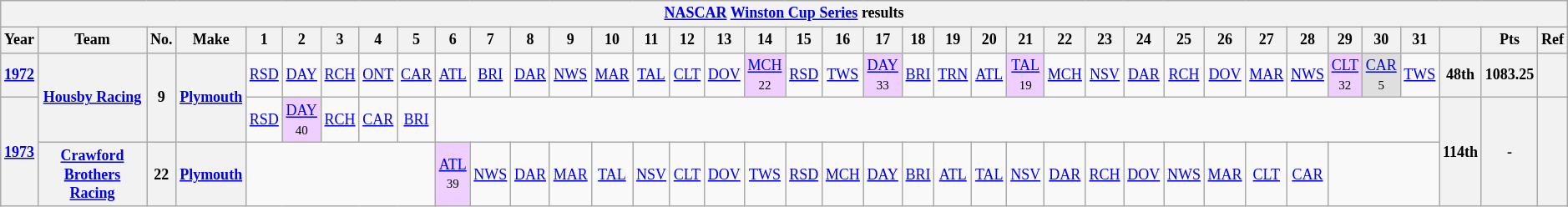<table class="wikitable" style="text-align:center; font-size:75%">
<tr>
<th colspan=45><a href='#'>NASCAR</a> <a href='#'>Winston Cup Series</a> results</th>
</tr>
<tr>
<th>Year</th>
<th>Team</th>
<th>No.</th>
<th>Make</th>
<th>1</th>
<th>2</th>
<th>3</th>
<th>4</th>
<th>5</th>
<th>6</th>
<th>7</th>
<th>8</th>
<th>9</th>
<th>10</th>
<th>11</th>
<th>12</th>
<th>13</th>
<th>14</th>
<th>15</th>
<th>16</th>
<th>17</th>
<th>18</th>
<th>19</th>
<th>20</th>
<th>21</th>
<th>22</th>
<th>23</th>
<th>24</th>
<th>25</th>
<th>26</th>
<th>27</th>
<th>28</th>
<th>29</th>
<th>30</th>
<th>31</th>
<th></th>
<th>Pts</th>
<th>Ref</th>
</tr>
<tr>
<th><a href='#'>1972</a></th>
<th rowspan=2><a href='#'>Housby Racing</a></th>
<th rowspan=2>9</th>
<th rowspan=2><a href='#'>Plymouth</a></th>
<td><a href='#'>RSD</a></td>
<td><a href='#'>DAY</a></td>
<td><a href='#'>RCH</a></td>
<td><a href='#'>ONT</a></td>
<td><a href='#'>CAR</a></td>
<td><a href='#'>ATL</a></td>
<td><a href='#'>BRI</a></td>
<td><a href='#'>DAR</a></td>
<td><a href='#'>NWS</a></td>
<td><a href='#'>MAR</a></td>
<td><a href='#'>TAL</a></td>
<td><a href='#'>CLT</a></td>
<td><a href='#'>DOV</a></td>
<td style="background:#EFCFFF;"><a href='#'>MCH</a><br><small>22</small></td>
<td><a href='#'>RSD</a></td>
<td><a href='#'>TWS</a></td>
<td style="background:#EFCFFF;"><a href='#'>DAY</a><br><small>33</small></td>
<td><a href='#'>BRI</a></td>
<td><a href='#'>TRN</a></td>
<td><a href='#'>ATL</a></td>
<td style="background:#EFCFFF;"><a href='#'>TAL</a><br><small>19</small></td>
<td><a href='#'>MCH</a></td>
<td><a href='#'>NSV</a></td>
<td><a href='#'>DAR</a></td>
<td><a href='#'>RCH</a></td>
<td><a href='#'>DOV</a></td>
<td><a href='#'>MAR</a></td>
<td><a href='#'>NWS</a></td>
<td style="background:#EFCFFF;"><a href='#'>CLT</a><br><small>32</small></td>
<td style="background:#DFDFDF;"><a href='#'>CAR</a><br><small>5</small></td>
<td><a href='#'>TWS</a></td>
<th>48th</th>
<th>1083.25</th>
<th></th>
</tr>
<tr>
<th rowspan=2><a href='#'>1973</a></th>
<td><a href='#'>RSD</a></td>
<td style="background:#EFCFFF;"><a href='#'>DAY</a><br><small>40</small></td>
<td><a href='#'>RCH</a></td>
<td><a href='#'>CAR</a></td>
<td><a href='#'>BRI</a></td>
<td colspan=26></td>
<th rowspan=2>114th</th>
<th rowspan=2>-</th>
<th rowspan=3></th>
</tr>
<tr>
<th><a href='#'>Crawford Brothers Racing</a></th>
<th>22</th>
<th><a href='#'>Plymouth</a></th>
<td colspan=5></td>
<td style="background:#EFCFFF;"><a href='#'>ATL</a><br><small>39</small></td>
<td><a href='#'>NWS</a></td>
<td><a href='#'>DAR</a></td>
<td><a href='#'>MAR</a></td>
<td><a href='#'>TAL</a></td>
<td><a href='#'>NSV</a></td>
<td><a href='#'>CLT</a></td>
<td><a href='#'>DOV</a></td>
<td><a href='#'>TWS</a></td>
<td><a href='#'>RSD</a></td>
<td><a href='#'>MCH</a></td>
<td><a href='#'>DAY</a></td>
<td><a href='#'>BRI</a></td>
<td><a href='#'>ATL</a></td>
<td><a href='#'>TAL</a></td>
<td><a href='#'>NSV</a></td>
<td><a href='#'>DAR</a></td>
<td><a href='#'>RCH</a></td>
<td><a href='#'>DOV</a></td>
<td><a href='#'>NWS</a></td>
<td><a href='#'>MAR</a></td>
<td><a href='#'>CLT</a></td>
<td><a href='#'>CAR</a></td>
<td colspan=3></td>
</tr>
</table>
